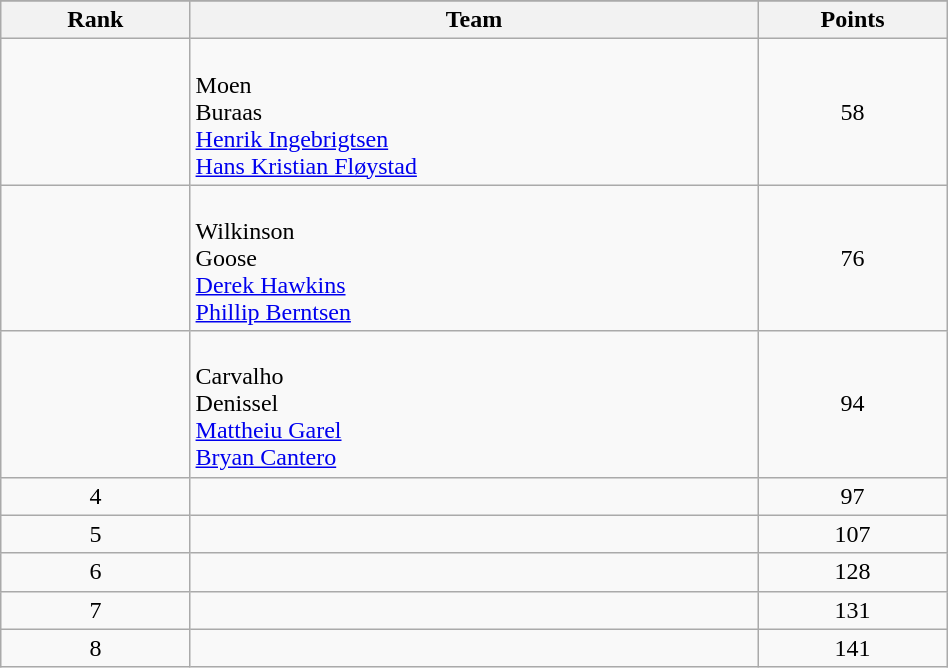<table class="wikitable" width=50%>
<tr>
</tr>
<tr>
<th width=10%>Rank</th>
<th width=30%>Team</th>
<th width=10%>Points</th>
</tr>
<tr align="center">
<td></td>
<td align="left"><br>Moen<br>Buraas<br><a href='#'>Henrik Ingebrigtsen</a><br><a href='#'>Hans Kristian Fløystad</a></td>
<td>58</td>
</tr>
<tr align="center">
<td></td>
<td align="left"><br>Wilkinson<br>Goose<br><a href='#'>Derek Hawkins</a><br><a href='#'>Phillip Berntsen</a></td>
<td>76</td>
</tr>
<tr align="center">
<td></td>
<td align="left"><br>Carvalho<br>Denissel<br><a href='#'>Mattheiu Garel</a><br><a href='#'>Bryan Cantero</a></td>
<td>94</td>
</tr>
<tr align="center">
<td>4</td>
<td align="left"></td>
<td>97</td>
</tr>
<tr align="center">
<td>5</td>
<td align="left"></td>
<td>107</td>
</tr>
<tr align="center">
<td>6</td>
<td align="left"></td>
<td>128</td>
</tr>
<tr align="center">
<td>7</td>
<td align="left"></td>
<td>131</td>
</tr>
<tr align="center">
<td>8</td>
<td align="left"></td>
<td>141</td>
</tr>
</table>
